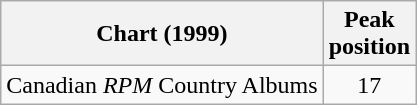<table class="wikitable">
<tr>
<th>Chart (1999)</th>
<th>Peak<br>position</th>
</tr>
<tr>
<td>Canadian <em>RPM</em> Country Albums</td>
<td align="center">17</td>
</tr>
</table>
